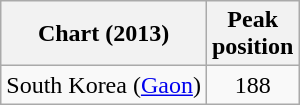<table class="wikitable sortable">
<tr>
<th>Chart (2013)</th>
<th>Peak<br>position</th>
</tr>
<tr>
<td>South Korea (<a href='#'>Gaon</a>)</td>
<td align=center>188</td>
</tr>
</table>
